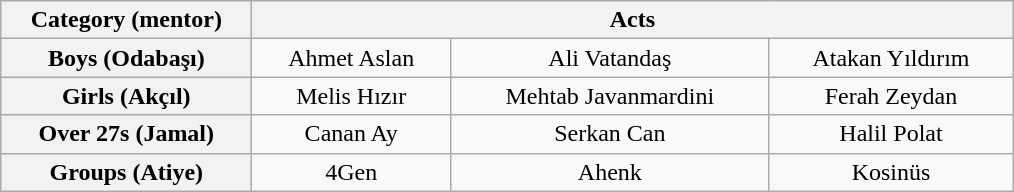<table class="wikitable" style="text-align:center">
<tr>
<th scope="col" style="width:160px;">Category (mentor)</th>
<th scope="col" colspan="4" style="width:500px;">Acts</th>
</tr>
<tr>
<th scope="row">Boys (Odabaşı)</th>
<td>Ahmet Aslan</td>
<td>Ali Vatandaş</td>
<td>Atakan Yıldırım</td>
</tr>
<tr>
<th scope="row">Girls (Akçıl)</th>
<td>Melis Hızır</td>
<td>Mehtab Javanmardini</td>
<td>Ferah Zeydan</td>
</tr>
<tr>
<th scope="row">Over 27s (Jamal)</th>
<td>Canan Ay</td>
<td>Serkan Can</td>
<td>Halil Polat</td>
</tr>
<tr>
<th scope="row">Groups (Atiye)</th>
<td>4Gen</td>
<td>Ahenk</td>
<td>Kosinüs</td>
</tr>
</table>
